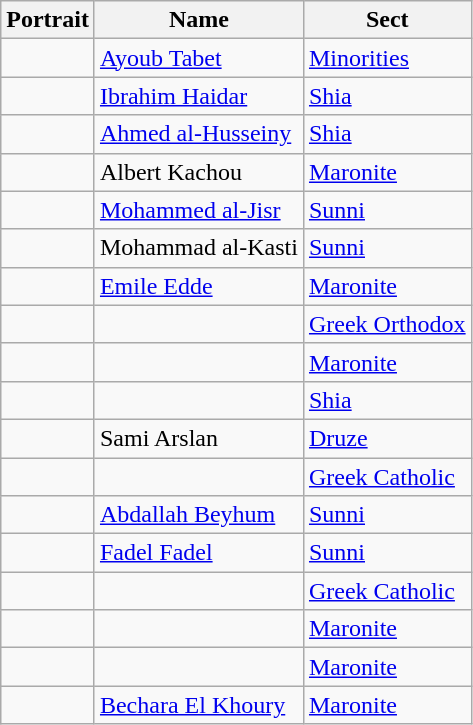<table class="wikitable">
<tr>
<th>Portrait</th>
<th>Name</th>
<th>Sect</th>
</tr>
<tr>
<td></td>
<td><a href='#'>Ayoub Tabet</a></td>
<td><a href='#'>Minorities</a></td>
</tr>
<tr>
<td></td>
<td><a href='#'>Ibrahim Haidar</a></td>
<td><a href='#'>Shia</a></td>
</tr>
<tr>
<td></td>
<td><a href='#'>Ahmed al-Husseiny</a></td>
<td><a href='#'>Shia</a></td>
</tr>
<tr>
<td></td>
<td>Albert Kachou</td>
<td><a href='#'>Maronite</a></td>
</tr>
<tr>
<td></td>
<td><a href='#'>Mohammed al-Jisr</a></td>
<td><a href='#'>Sunni</a></td>
</tr>
<tr>
<td></td>
<td>Mohammad al-Kasti</td>
<td><a href='#'>Sunni</a></td>
</tr>
<tr>
<td></td>
<td><a href='#'>Emile Edde</a></td>
<td><a href='#'>Maronite</a></td>
</tr>
<tr>
<td></td>
<td></td>
<td><a href='#'>Greek Orthodox</a></td>
</tr>
<tr>
<td></td>
<td></td>
<td><a href='#'>Maronite</a></td>
</tr>
<tr>
<td></td>
<td></td>
<td><a href='#'>Shia</a></td>
</tr>
<tr>
<td></td>
<td>Sami Arslan</td>
<td><a href='#'>Druze</a></td>
</tr>
<tr>
<td></td>
<td></td>
<td><a href='#'>Greek Catholic</a></td>
</tr>
<tr>
<td></td>
<td><a href='#'>Abdallah Beyhum</a></td>
<td><a href='#'>Sunni</a></td>
</tr>
<tr>
<td></td>
<td><a href='#'>Fadel Fadel</a></td>
<td><a href='#'>Sunni</a></td>
</tr>
<tr>
<td></td>
<td></td>
<td><a href='#'>Greek Catholic</a></td>
</tr>
<tr>
<td></td>
<td></td>
<td><a href='#'>Maronite</a></td>
</tr>
<tr>
<td></td>
<td></td>
<td><a href='#'>Maronite</a></td>
</tr>
<tr>
<td></td>
<td><a href='#'>Bechara El Khoury</a></td>
<td><a href='#'>Maronite</a></td>
</tr>
</table>
